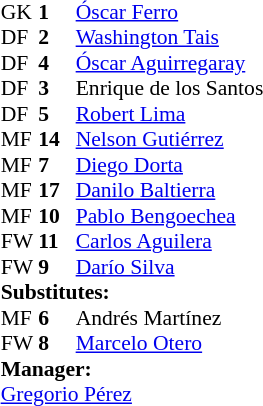<table cellspacing="0" cellpadding="0" style="font-size:90%; margin:0.2em auto;">
<tr>
<th width="25"></th>
<th width="25"></th>
</tr>
<tr>
<td>GK</td>
<td><strong>1</strong></td>
<td> <a href='#'>Óscar Ferro</a></td>
</tr>
<tr>
<td>DF</td>
<td><strong>2</strong></td>
<td> <a href='#'>Washington Tais</a></td>
</tr>
<tr>
<td>DF</td>
<td><strong>4</strong></td>
<td> <a href='#'>Óscar Aguirregaray</a></td>
<td></td>
<td></td>
</tr>
<tr>
<td>DF</td>
<td><strong>3</strong></td>
<td> Enrique de los Santos</td>
</tr>
<tr>
<td>DF</td>
<td><strong>5</strong></td>
<td> <a href='#'>Robert Lima</a></td>
</tr>
<tr>
<td>MF</td>
<td><strong>14</strong></td>
<td> <a href='#'>Nelson Gutiérrez</a></td>
</tr>
<tr>
<td>MF</td>
<td><strong>7</strong></td>
<td> <a href='#'>Diego Dorta</a></td>
</tr>
<tr>
<td>MF</td>
<td><strong>17</strong></td>
<td> <a href='#'>Danilo Baltierra</a></td>
</tr>
<tr>
<td>MF</td>
<td><strong>10</strong></td>
<td> <a href='#'>Pablo Bengoechea</a></td>
<td></td>
<td></td>
</tr>
<tr>
<td>FW</td>
<td><strong>11</strong></td>
<td> <a href='#'>Carlos Aguilera</a></td>
</tr>
<tr>
<td>FW</td>
<td><strong>9</strong></td>
<td> <a href='#'>Darío Silva</a></td>
</tr>
<tr>
<td colspan=3><strong>Substitutes:</strong></td>
</tr>
<tr>
<td>MF</td>
<td><strong>6</strong></td>
<td> Andrés Martínez</td>
<td></td>
<td></td>
</tr>
<tr>
<td>FW</td>
<td><strong>8</strong></td>
<td> <a href='#'>Marcelo Otero</a></td>
<td></td>
<td></td>
</tr>
<tr>
<td colspan=3><strong>Manager:</strong></td>
</tr>
<tr>
<td colspan=4> <a href='#'>Gregorio Pérez</a></td>
</tr>
</table>
